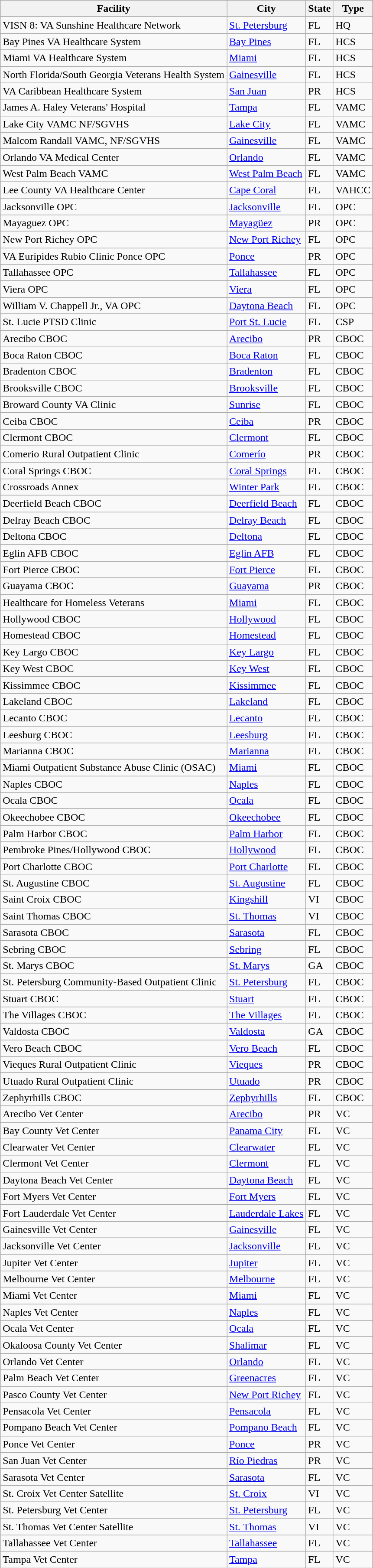<table id="VISN8" class="wikitable sortable">
<tr>
<th>Facility</th>
<th>City</th>
<th>State</th>
<th>Type</th>
</tr>
<tr>
<td>VISN 8: VA Sunshine Healthcare Network</td>
<td><a href='#'>St. Petersburg</a></td>
<td>FL</td>
<td>HQ</td>
</tr>
<tr>
<td>Bay Pines VA Healthcare System</td>
<td><a href='#'>Bay Pines</a></td>
<td>FL</td>
<td>HCS</td>
</tr>
<tr>
<td>Miami VA Healthcare System</td>
<td><a href='#'>Miami</a></td>
<td>FL</td>
<td>HCS</td>
</tr>
<tr>
<td>North Florida/South Georgia Veterans Health System</td>
<td><a href='#'>Gainesville</a></td>
<td>FL</td>
<td>HCS</td>
</tr>
<tr>
<td>VA Caribbean Healthcare System</td>
<td><a href='#'>San Juan</a></td>
<td>PR</td>
<td>HCS</td>
</tr>
<tr>
<td>James A. Haley Veterans' Hospital</td>
<td><a href='#'>Tampa</a></td>
<td>FL</td>
<td>VAMC</td>
</tr>
<tr>
<td>Lake City VAMC NF/SGVHS</td>
<td><a href='#'>Lake City</a></td>
<td>FL</td>
<td>VAMC</td>
</tr>
<tr>
<td>Malcom Randall VAMC, NF/SGVHS</td>
<td><a href='#'>Gainesville</a></td>
<td>FL</td>
<td>VAMC</td>
</tr>
<tr>
<td>Orlando VA Medical Center</td>
<td><a href='#'>Orlando</a></td>
<td>FL</td>
<td>VAMC</td>
</tr>
<tr>
<td>West Palm Beach VAMC</td>
<td><a href='#'>West Palm Beach</a></td>
<td>FL</td>
<td>VAMC</td>
</tr>
<tr>
<td>Lee County VA Healthcare Center</td>
<td><a href='#'>Cape Coral</a></td>
<td>FL</td>
<td>VAHCC</td>
</tr>
<tr>
<td>Jacksonville OPC</td>
<td><a href='#'>Jacksonville</a></td>
<td>FL</td>
<td>OPC</td>
</tr>
<tr>
<td>Mayaguez OPC</td>
<td><a href='#'>Mayagüez</a></td>
<td>PR</td>
<td>OPC</td>
</tr>
<tr>
<td>New Port Richey OPC</td>
<td><a href='#'>New Port Richey</a></td>
<td>FL</td>
<td>OPC</td>
</tr>
<tr>
<td>VA Eurípides Rubio Clinic Ponce OPC</td>
<td><a href='#'>Ponce</a></td>
<td>PR</td>
<td>OPC</td>
</tr>
<tr>
<td>Tallahassee OPC</td>
<td><a href='#'>Tallahassee</a></td>
<td>FL</td>
<td>OPC</td>
</tr>
<tr>
<td>Viera OPC</td>
<td><a href='#'>Viera</a></td>
<td>FL</td>
<td>OPC</td>
</tr>
<tr>
<td>William V. Chappell Jr., VA OPC</td>
<td><a href='#'>Daytona Beach</a></td>
<td>FL</td>
<td>OPC</td>
</tr>
<tr>
<td>St. Lucie PTSD Clinic</td>
<td><a href='#'>Port St. Lucie</a></td>
<td>FL</td>
<td>CSP</td>
</tr>
<tr>
<td>Arecibo CBOC</td>
<td><a href='#'>Arecibo</a></td>
<td>PR</td>
<td>CBOC</td>
</tr>
<tr>
<td>Boca Raton CBOC</td>
<td><a href='#'>Boca Raton</a></td>
<td>FL</td>
<td>CBOC</td>
</tr>
<tr>
<td>Bradenton CBOC</td>
<td><a href='#'>Bradenton</a></td>
<td>FL</td>
<td>CBOC</td>
</tr>
<tr>
<td>Brooksville CBOC</td>
<td><a href='#'>Brooksville</a></td>
<td>FL</td>
<td>CBOC</td>
</tr>
<tr>
<td>Broward County VA Clinic</td>
<td><a href='#'>Sunrise</a></td>
<td>FL</td>
<td>CBOC</td>
</tr>
<tr>
<td>Ceiba CBOC</td>
<td><a href='#'>Ceiba</a></td>
<td>PR</td>
<td>CBOC</td>
</tr>
<tr>
<td>Clermont CBOC</td>
<td><a href='#'>Clermont</a></td>
<td>FL</td>
<td>CBOC</td>
</tr>
<tr>
<td>Comerio Rural Outpatient Clinic</td>
<td><a href='#'>Comerío</a></td>
<td>PR</td>
<td>CBOC</td>
</tr>
<tr>
<td>Coral Springs CBOC</td>
<td><a href='#'>Coral Springs</a></td>
<td>FL</td>
<td>CBOC</td>
</tr>
<tr>
<td>Crossroads Annex</td>
<td><a href='#'>Winter Park</a></td>
<td>FL</td>
<td>CBOC</td>
</tr>
<tr>
<td>Deerfield Beach CBOC</td>
<td><a href='#'>Deerfield Beach</a></td>
<td>FL</td>
<td>CBOC</td>
</tr>
<tr>
<td>Delray Beach CBOC</td>
<td><a href='#'>Delray Beach</a></td>
<td>FL</td>
<td>CBOC</td>
</tr>
<tr>
<td>Deltona CBOC</td>
<td><a href='#'>Deltona</a></td>
<td>FL</td>
<td>CBOC</td>
</tr>
<tr>
<td>Eglin AFB CBOC</td>
<td><a href='#'>Eglin AFB</a></td>
<td>FL</td>
<td>CBOC</td>
</tr>
<tr>
<td>Fort Pierce CBOC</td>
<td><a href='#'>Fort Pierce</a></td>
<td>FL</td>
<td>CBOC</td>
</tr>
<tr>
<td>Guayama CBOC</td>
<td><a href='#'>Guayama</a></td>
<td>PR</td>
<td>CBOC</td>
</tr>
<tr>
<td>Healthcare for Homeless Veterans</td>
<td><a href='#'>Miami</a></td>
<td>FL</td>
<td>CBOC</td>
</tr>
<tr>
<td>Hollywood CBOC</td>
<td><a href='#'>Hollywood</a></td>
<td>FL</td>
<td>CBOC</td>
</tr>
<tr>
<td>Homestead CBOC</td>
<td><a href='#'>Homestead</a></td>
<td>FL</td>
<td>CBOC</td>
</tr>
<tr>
<td>Key Largo CBOC</td>
<td><a href='#'>Key Largo</a></td>
<td>FL</td>
<td>CBOC</td>
</tr>
<tr>
<td>Key West CBOC</td>
<td><a href='#'>Key West</a></td>
<td>FL</td>
<td>CBOC</td>
</tr>
<tr>
<td>Kissimmee CBOC</td>
<td><a href='#'>Kissimmee</a></td>
<td>FL</td>
<td>CBOC</td>
</tr>
<tr>
<td>Lakeland CBOC</td>
<td><a href='#'>Lakeland</a></td>
<td>FL</td>
<td>CBOC</td>
</tr>
<tr>
<td>Lecanto CBOC</td>
<td><a href='#'>Lecanto</a></td>
<td>FL</td>
<td>CBOC</td>
</tr>
<tr>
<td>Leesburg CBOC</td>
<td><a href='#'>Leesburg</a></td>
<td>FL</td>
<td>CBOC</td>
</tr>
<tr>
<td>Marianna CBOC</td>
<td><a href='#'>Marianna</a></td>
<td>FL</td>
<td>CBOC</td>
</tr>
<tr>
<td>Miami Outpatient Substance Abuse Clinic (OSAC)</td>
<td><a href='#'>Miami</a></td>
<td>FL</td>
<td>CBOC</td>
</tr>
<tr>
<td>Naples CBOC</td>
<td><a href='#'>Naples</a></td>
<td>FL</td>
<td>CBOC</td>
</tr>
<tr>
<td>Ocala CBOC</td>
<td><a href='#'>Ocala</a></td>
<td>FL</td>
<td>CBOC</td>
</tr>
<tr>
<td>Okeechobee CBOC</td>
<td><a href='#'>Okeechobee</a></td>
<td>FL</td>
<td>CBOC</td>
</tr>
<tr>
<td>Palm Harbor CBOC</td>
<td><a href='#'>Palm Harbor</a></td>
<td>FL</td>
<td>CBOC</td>
</tr>
<tr>
<td>Pembroke Pines/Hollywood CBOC</td>
<td><a href='#'>Hollywood</a></td>
<td>FL</td>
<td>CBOC</td>
</tr>
<tr>
<td>Port Charlotte CBOC</td>
<td><a href='#'>Port Charlotte</a></td>
<td>FL</td>
<td>CBOC</td>
</tr>
<tr>
<td>St. Augustine CBOC</td>
<td><a href='#'>St. Augustine</a></td>
<td>FL</td>
<td>CBOC</td>
</tr>
<tr>
<td>Saint Croix CBOC</td>
<td><a href='#'>Kingshill</a></td>
<td>VI</td>
<td>CBOC</td>
</tr>
<tr>
<td>Saint Thomas CBOC</td>
<td><a href='#'>St. Thomas</a></td>
<td>VI</td>
<td>CBOC</td>
</tr>
<tr>
<td>Sarasota CBOC</td>
<td><a href='#'>Sarasota</a></td>
<td>FL</td>
<td>CBOC</td>
</tr>
<tr>
<td>Sebring CBOC</td>
<td><a href='#'>Sebring</a></td>
<td>FL</td>
<td>CBOC</td>
</tr>
<tr>
<td>St. Marys CBOC</td>
<td><a href='#'>St. Marys</a></td>
<td>GA</td>
<td>CBOC</td>
</tr>
<tr>
<td>St. Petersburg Community-Based Outpatient Clinic</td>
<td><a href='#'>St. Petersburg</a></td>
<td>FL</td>
<td>CBOC</td>
</tr>
<tr>
<td>Stuart CBOC</td>
<td><a href='#'>Stuart</a></td>
<td>FL</td>
<td>CBOC</td>
</tr>
<tr>
<td>The Villages CBOC</td>
<td><a href='#'>The Villages</a></td>
<td>FL</td>
<td>CBOC</td>
</tr>
<tr>
<td>Valdosta CBOC</td>
<td><a href='#'>Valdosta</a></td>
<td>GA</td>
<td>CBOC</td>
</tr>
<tr>
<td>Vero Beach CBOC</td>
<td><a href='#'>Vero Beach</a></td>
<td>FL</td>
<td>CBOC</td>
</tr>
<tr>
<td>Vieques Rural Outpatient Clinic</td>
<td><a href='#'>Vieques</a></td>
<td>PR</td>
<td>CBOC</td>
</tr>
<tr>
<td>Utuado Rural Outpatient Clinic</td>
<td><a href='#'>Utuado</a></td>
<td>PR</td>
<td>CBOC</td>
</tr>
<tr>
<td>Zephyrhills CBOC</td>
<td><a href='#'>Zephyrhills</a></td>
<td>FL</td>
<td>CBOC</td>
</tr>
<tr>
<td>Arecibo Vet Center</td>
<td><a href='#'>Arecibo</a></td>
<td>PR</td>
<td>VC</td>
</tr>
<tr>
<td>Bay County Vet Center</td>
<td><a href='#'>Panama City</a></td>
<td>FL</td>
<td>VC</td>
</tr>
<tr>
<td>Clearwater Vet Center</td>
<td><a href='#'>Clearwater</a></td>
<td>FL</td>
<td>VC</td>
</tr>
<tr>
<td>Clermont Vet Center</td>
<td><a href='#'>Clermont</a></td>
<td>FL</td>
<td>VC</td>
</tr>
<tr>
<td>Daytona Beach Vet Center</td>
<td><a href='#'>Daytona Beach</a></td>
<td>FL</td>
<td>VC</td>
</tr>
<tr>
<td>Fort Myers Vet Center</td>
<td><a href='#'>Fort Myers</a></td>
<td>FL</td>
<td>VC</td>
</tr>
<tr>
<td>Fort Lauderdale Vet Center</td>
<td><a href='#'>Lauderdale Lakes</a></td>
<td>FL</td>
<td>VC</td>
</tr>
<tr>
<td>Gainesville Vet Center</td>
<td><a href='#'>Gainesville</a></td>
<td>FL</td>
<td>VC</td>
</tr>
<tr>
<td>Jacksonville Vet Center</td>
<td><a href='#'>Jacksonville</a></td>
<td>FL</td>
<td>VC</td>
</tr>
<tr>
<td>Jupiter Vet Center</td>
<td><a href='#'>Jupiter</a></td>
<td>FL</td>
<td>VC</td>
</tr>
<tr>
<td>Melbourne Vet Center</td>
<td><a href='#'>Melbourne</a></td>
<td>FL</td>
<td>VC</td>
</tr>
<tr>
<td>Miami Vet Center</td>
<td><a href='#'>Miami</a></td>
<td>FL</td>
<td>VC</td>
</tr>
<tr>
<td>Naples Vet Center</td>
<td><a href='#'>Naples</a></td>
<td>FL</td>
<td>VC</td>
</tr>
<tr>
<td>Ocala Vet Center</td>
<td><a href='#'>Ocala</a></td>
<td>FL</td>
<td>VC</td>
</tr>
<tr>
<td>Okaloosa County Vet Center</td>
<td><a href='#'>Shalimar</a></td>
<td>FL</td>
<td>VC</td>
</tr>
<tr>
<td>Orlando Vet Center</td>
<td><a href='#'>Orlando</a></td>
<td>FL</td>
<td>VC</td>
</tr>
<tr>
<td>Palm Beach Vet Center</td>
<td><a href='#'>Greenacres</a></td>
<td>FL</td>
<td>VC</td>
</tr>
<tr>
<td>Pasco County Vet Center</td>
<td><a href='#'>New Port Richey</a></td>
<td>FL</td>
<td>VC</td>
</tr>
<tr>
<td>Pensacola Vet Center</td>
<td><a href='#'>Pensacola</a></td>
<td>FL</td>
<td>VC</td>
</tr>
<tr>
<td>Pompano Beach Vet Center</td>
<td><a href='#'>Pompano Beach</a></td>
<td>FL</td>
<td>VC</td>
</tr>
<tr>
<td>Ponce Vet Center</td>
<td><a href='#'>Ponce</a></td>
<td>PR</td>
<td>VC</td>
</tr>
<tr>
<td>San Juan Vet Center</td>
<td><a href='#'>Río Piedras</a></td>
<td>PR</td>
<td>VC</td>
</tr>
<tr>
<td>Sarasota Vet Center</td>
<td><a href='#'>Sarasota</a></td>
<td>FL</td>
<td>VC</td>
</tr>
<tr>
<td>St. Croix Vet Center Satellite</td>
<td><a href='#'>St. Croix</a></td>
<td>VI</td>
<td>VC</td>
</tr>
<tr>
<td>St. Petersburg Vet Center</td>
<td><a href='#'>St. Petersburg</a></td>
<td>FL</td>
<td>VC</td>
</tr>
<tr>
<td>St. Thomas Vet Center Satellite</td>
<td><a href='#'>St. Thomas</a></td>
<td>VI</td>
<td>VC</td>
</tr>
<tr>
<td>Tallahassee Vet Center</td>
<td><a href='#'>Tallahassee</a></td>
<td>FL</td>
<td>VC</td>
</tr>
<tr>
<td>Tampa Vet Center</td>
<td><a href='#'>Tampa</a></td>
<td>FL</td>
<td>VC</td>
</tr>
</table>
